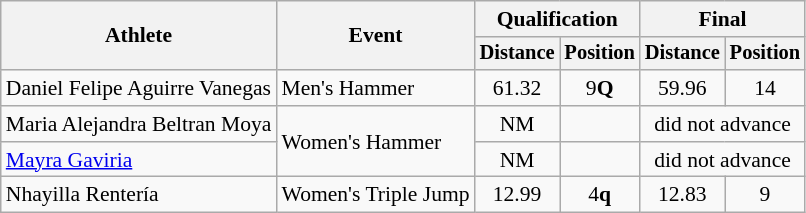<table class=wikitable style="font-size:90%">
<tr>
<th rowspan="2">Athlete</th>
<th rowspan="2">Event</th>
<th colspan="2">Qualification</th>
<th colspan="2">Final</th>
</tr>
<tr style="font-size:95%">
<th>Distance</th>
<th>Position</th>
<th>Distance</th>
<th>Position</th>
</tr>
<tr align=center>
<td align=left>Daniel Felipe Aguirre Vanegas</td>
<td align=left>Men's Hammer</td>
<td>61.32</td>
<td>9<strong>Q</strong></td>
<td>59.96</td>
<td>14</td>
</tr>
<tr align=center>
<td align=left>Maria Alejandra Beltran Moya</td>
<td align=left rowspan=2>Women's Hammer</td>
<td>NM</td>
<td></td>
<td colspan=2>did not advance</td>
</tr>
<tr align=center>
<td align=left><a href='#'>Mayra Gaviria</a></td>
<td>NM</td>
<td></td>
<td colspan=2>did not advance</td>
</tr>
<tr align=center>
<td align=left>Nhayilla Rentería</td>
<td align=left>Women's Triple Jump</td>
<td>12.99</td>
<td>4<strong>q</strong></td>
<td>12.83</td>
<td>9</td>
</tr>
</table>
